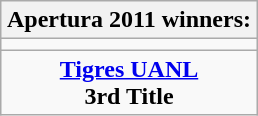<table class="wikitable" style="text-align: center; margin: 0 auto;">
<tr>
<th>Apertura 2011 winners:</th>
</tr>
<tr>
<td></td>
</tr>
<tr>
<td><strong><a href='#'>Tigres UANL</a></strong><br><strong>3rd Title</strong></td>
</tr>
</table>
